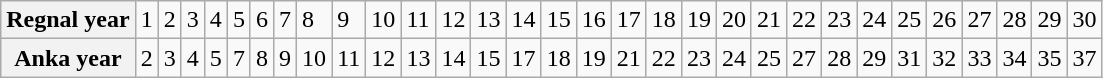<table class="wikitable">
<tr>
<th>Regnal year</th>
<td>1</td>
<td>2</td>
<td>3</td>
<td>4</td>
<td>5</td>
<td>6</td>
<td>7</td>
<td>8</td>
<td>9</td>
<td>10</td>
<td>11</td>
<td>12</td>
<td>13</td>
<td>14</td>
<td>15</td>
<td>16</td>
<td>17</td>
<td>18</td>
<td>19</td>
<td>20</td>
<td>21</td>
<td>22</td>
<td>23</td>
<td>24</td>
<td>25</td>
<td>26</td>
<td>27</td>
<td>28</td>
<td>29</td>
<td>30</td>
</tr>
<tr>
<th>Anka year</th>
<td>2</td>
<td>3</td>
<td>4</td>
<td>5</td>
<td>7</td>
<td>8</td>
<td>9</td>
<td>10</td>
<td>11</td>
<td>12</td>
<td>13</td>
<td>14</td>
<td>15</td>
<td>17</td>
<td>18</td>
<td>19</td>
<td>21</td>
<td>22</td>
<td>23</td>
<td>24</td>
<td>25</td>
<td>27</td>
<td>28</td>
<td>29</td>
<td>31</td>
<td>32</td>
<td>33</td>
<td>34</td>
<td>35</td>
<td>37</td>
</tr>
</table>
